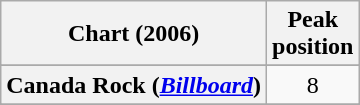<table class="wikitable sortable plainrowheaders">
<tr>
<th>Chart (2006)</th>
<th>Peak<br>position</th>
</tr>
<tr>
</tr>
<tr>
</tr>
<tr>
<th scope="row">Canada Rock (<em><a href='#'>Billboard</a></em>)</th>
<td style="text-align:center;">8</td>
</tr>
<tr>
</tr>
<tr>
</tr>
</table>
